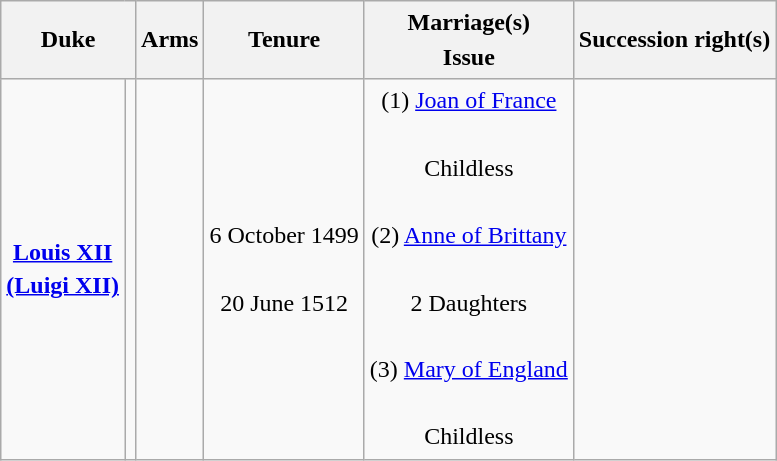<table class="wikitable" style="line-height:1.4em; text-align:center">
<tr>
<th colspan=2>Duke</th>
<th>Arms</th>
<th>Tenure</th>
<th>Marriage(s)<br>Issue</th>
<th>Succession right(s)</th>
</tr>
<tr>
<td><strong><a href='#'>Louis XII<br><span><span>(Luigi XII)</span></span></a></strong><br></td>
<td></td>
<td></td>
<td>6 October 1499<br><br>20 June 1512</td>
<td>(1) <a href='#'>Joan of France</a><br><br>Childless<br><br>(2) <a href='#'>Anne of Brittany</a><br><br>2 Daughters<br><br>(3) <a href='#'>Mary of England</a><br><br>Childless</td>
<td></td>
</tr>
</table>
